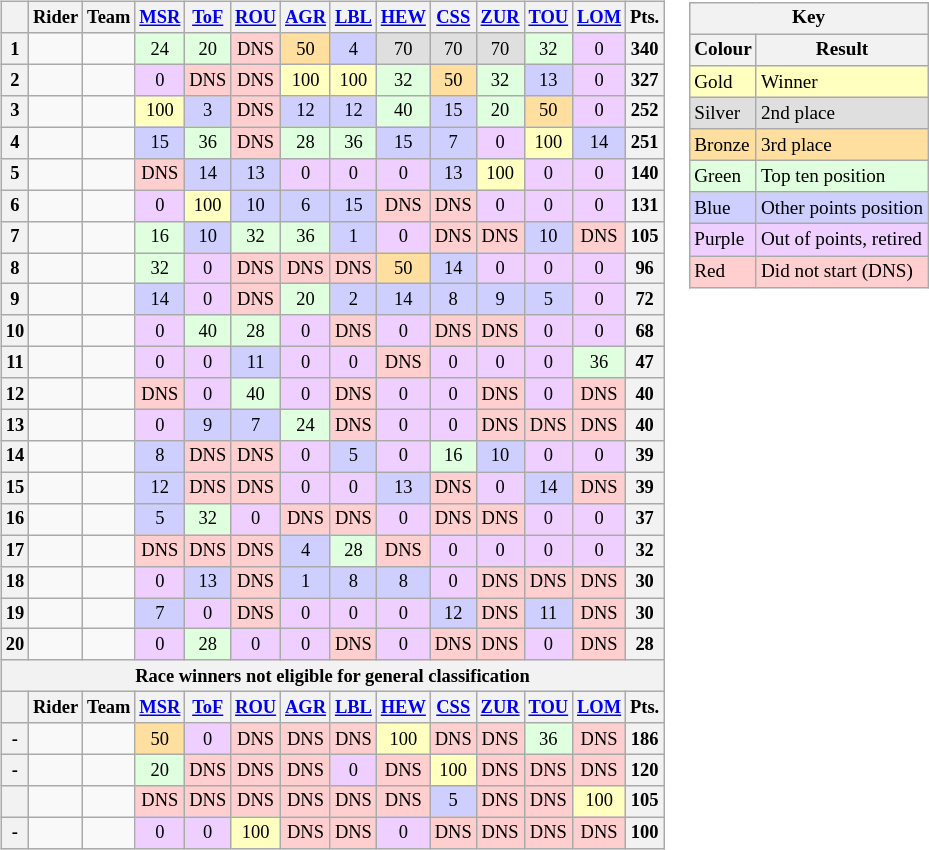<table>
<tr>
<td style="vertical-align:top; text-align:center"><br><table class="wikitable" style="font-size:77%; text-align:center">
<tr>
<th></th>
<th>Rider</th>
<th>Team</th>
<th><a href='#'>MSR</a></th>
<th><a href='#'>ToF</a></th>
<th><a href='#'>ROU</a></th>
<th><a href='#'>AGR</a></th>
<th><a href='#'>LBL</a></th>
<th><a href='#'>HEW</a></th>
<th><a href='#'>CSS</a></th>
<th><a href='#'>ZUR</a></th>
<th><a href='#'>TOU</a></th>
<th><a href='#'>LOM</a></th>
<th>Pts.</th>
</tr>
<tr>
<th>1</th>
<td style="text-align:left;"> </td>
<td style="text-align:left;"></td>
<td style="background:#dfffdf;">24</td>
<td style="background:#dfffdf;">20</td>
<td style="background:#FFCFCF;">DNS</td>
<td style="background:#ffdf9f;">50</td>
<td style="background:#CFCFFF;">4</td>
<td style="background:#dfdfdf;">70</td>
<td style="background:#dfdfdf;">70</td>
<td style="background:#dfdfdf;">70</td>
<td style="background:#dfffdf;">32</td>
<td style="background:#EFCFFF;">0</td>
<th>340</th>
</tr>
<tr>
<th>2</th>
<td style="text-align:left;"></td>
<td style="text-align:left;"></td>
<td style="background:#EFCFFF;">0</td>
<td style="background:#FFCFCF;">DNS</td>
<td style="background:#FFCFCF;">DNS</td>
<td style="background:#FFFFBF;">100</td>
<td style="background:#FFFFBF;">100</td>
<td style="background:#dfffdf;">32</td>
<td style="background:#ffdf9f;">50</td>
<td style="background:#dfffdf;">32</td>
<td style="background:#CFCFFF;">13</td>
<td style="background:#EFCFFF;">0</td>
<th>327</th>
</tr>
<tr>
<th>3</th>
<td style="text-align:left;"></td>
<td style="text-align:left;"></td>
<td style="background:#FFFFBF;">100</td>
<td style="background:#CFCFFF;">3</td>
<td style="background:#FFCFCF;">DNS</td>
<td style="background:#CFCFFF;">12</td>
<td style="background:#CFCFFF;">12</td>
<td style="background:#dfffdf;">40</td>
<td style="background:#CFCFFF;">15</td>
<td style="background:#dfffdf;">20</td>
<td style="background:#ffdf9f;">50</td>
<td style="background:#EFCFFF;">0</td>
<th>252</th>
</tr>
<tr>
<th>4</th>
<td style="text-align:left;"></td>
<td style="text-align:left;"></td>
<td style="background:#CFCFFF;">15</td>
<td style="background:#dfffdf;">36</td>
<td style="background:#FFCFCF;">DNS</td>
<td style="background:#dfffdf;">28</td>
<td style="background:#dfffdf;">36</td>
<td style="background:#CFCFFF;">15</td>
<td style="background:#CFCFFF;">7</td>
<td style="background:#EFCFFF;">0</td>
<td style="background:#FFFFBF;">100</td>
<td style="background:#CFCFFF;">14</td>
<th>251</th>
</tr>
<tr>
<th>5</th>
<td style="text-align:left;"></td>
<td style="text-align:left;"></td>
<td style="background:#FFCFCF;">DNS</td>
<td style="background:#CFCFFF;">14</td>
<td style="background:#CFCFFF;">13</td>
<td style="background:#EFCFFF;">0</td>
<td style="background:#EFCFFF;">0</td>
<td style="background:#EFCFFF;">0</td>
<td style="background:#CFCFFF;">13</td>
<td style="background:#FFFFBF;">100</td>
<td style="background:#EFCFFF;">0</td>
<td style="background:#EFCFFF;">0</td>
<th>140</th>
</tr>
<tr>
<th>6</th>
<td style="text-align:left;"></td>
<td style="text-align:left;"></td>
<td style="background:#EFCFFF;">0</td>
<td style="background:#FFFFBF;">100</td>
<td style="background:#CFCFFF;">10</td>
<td style="background:#CFCFFF;">6</td>
<td style="background:#CFCFFF;">15</td>
<td style="background:#FFCFCF;">DNS</td>
<td style="background:#FFCFCF;">DNS</td>
<td style="background:#EFCFFF;">0</td>
<td style="background:#EFCFFF;">0</td>
<td style="background:#EFCFFF;">0</td>
<th>131</th>
</tr>
<tr>
<th>7</th>
<td style="text-align:left;"></td>
<td style="text-align:left;"></td>
<td style="background:#dfffdf;">16</td>
<td style="background:#CFCFFF;">10</td>
<td style="background:#dfffdf;">32</td>
<td style="background:#dfffdf;">36</td>
<td style="background:#CFCFFF;">1</td>
<td style="background:#EFCFFF;">0</td>
<td style="background:#FFCFCF;">DNS</td>
<td style="background:#FFCFCF;">DNS</td>
<td style="background:#CFCFFF;">10</td>
<td style="background:#FFCFCF;">DNS</td>
<th>105</th>
</tr>
<tr>
<th>8</th>
<td style="text-align:left;"></td>
<td style="text-align:left;"></td>
<td style="background:#dfffdf;">32</td>
<td style="background:#EFCFFF;">0</td>
<td style="background:#FFCFCF;">DNS</td>
<td style="background:#FFCFCF;">DNS</td>
<td style="background:#FFCFCF;">DNS</td>
<td style="background:#ffdf9f;">50</td>
<td style="background:#CFCFFF;">14</td>
<td style="background:#EFCFFF;">0</td>
<td style="background:#EFCFFF;">0</td>
<td style="background:#EFCFFF;">0</td>
<th>96</th>
</tr>
<tr>
<th>9</th>
<td style="text-align:left;"></td>
<td style="text-align:left;"></td>
<td style="background:#CFCFFF;">14</td>
<td style="background:#EFCFFF;">0</td>
<td style="background:#FFCFCF;">DNS</td>
<td style="background:#dfffdf;">20</td>
<td style="background:#CFCFFF;">2</td>
<td style="background:#CFCFFF;">14</td>
<td style="background:#CFCFFF;">8</td>
<td style="background:#CFCFFF;">9</td>
<td style="background:#CFCFFF;">5</td>
<td style="background:#EFCFFF;">0</td>
<th>72</th>
</tr>
<tr>
<th>10</th>
<td style="text-align:left;"></td>
<td style="text-align:left;"></td>
<td style="background:#EFCFFF;">0</td>
<td style="background:#dfffdf;">40</td>
<td style="background:#dfffdf;">28</td>
<td style="background:#EFCFFF;">0</td>
<td style="background:#FFCFCF;">DNS</td>
<td style="background:#EFCFFF;">0</td>
<td style="background:#FFCFCF;">DNS</td>
<td style="background:#FFCFCF;">DNS</td>
<td style="background:#EFCFFF;">0</td>
<td style="background:#EFCFFF;">0</td>
<th>68</th>
</tr>
<tr>
<th>11</th>
<td style="text-align:left;"></td>
<td style="text-align:left;"></td>
<td style="background:#EFCFFF;">0</td>
<td style="background:#EFCFFF;">0</td>
<td style="background:#CFCFFF;">11</td>
<td style="background:#EFCFFF;">0</td>
<td style="background:#EFCFFF;">0</td>
<td style="background:#FFCFCF;">DNS</td>
<td style="background:#EFCFFF;">0</td>
<td style="background:#EFCFFF;">0</td>
<td style="background:#EFCFFF;">0</td>
<td style="background:#dfffdf;">36</td>
<th>47</th>
</tr>
<tr>
<th>12</th>
<td style="text-align:left;"></td>
<td style="text-align:left;"></td>
<td style="background:#FFCFCF;">DNS</td>
<td style="background:#EFCFFF;">0</td>
<td style="background:#dfffdf;">40</td>
<td style="background:#EFCFFF;">0</td>
<td style="background:#FFCFCF;">DNS</td>
<td style="background:#EFCFFF;">0</td>
<td style="background:#EFCFFF;">0</td>
<td style="background:#FFCFCF;">DNS</td>
<td style="background:#EFCFFF;">0</td>
<td style="background:#FFCFCF;">DNS</td>
<th>40</th>
</tr>
<tr>
<th>13</th>
<td style="text-align:left;"></td>
<td style="text-align:left;"></td>
<td style="background:#EFCFFF;">0</td>
<td style="background:#CFCFFF;">9</td>
<td style="background:#CFCFFF;">7</td>
<td style="background:#dfffdf;">24</td>
<td style="background:#FFCFCF;">DNS</td>
<td style="background:#EFCFFF;">0</td>
<td style="background:#EFCFFF;">0</td>
<td style="background:#FFCFCF;">DNS</td>
<td style="background:#FFCFCF;">DNS</td>
<td style="background:#FFCFCF;">DNS</td>
<th>40</th>
</tr>
<tr>
<th>14</th>
<td style="text-align:left;"></td>
<td style="text-align:left;"></td>
<td style="background:#CFCFFF;">8</td>
<td style="background:#FFCFCF;">DNS</td>
<td style="background:#FFCFCF;">DNS</td>
<td style="background:#EFCFFF;">0</td>
<td style="background:#CFCFFF;">5</td>
<td style="background:#EFCFFF;">0</td>
<td style="background:#dfffdf;">16</td>
<td style="background:#CFCFFF;">10</td>
<td style="background:#EFCFFF;">0</td>
<td style="background:#EFCFFF;">0</td>
<th>39</th>
</tr>
<tr>
<th>15</th>
<td style="text-align:left;"></td>
<td style="text-align:left;"></td>
<td style="background:#CFCFFF;">12</td>
<td style="background:#FFCFCF;">DNS</td>
<td style="background:#FFCFCF;">DNS</td>
<td style="background:#EFCFFF;">0</td>
<td style="background:#EFCFFF;">0</td>
<td style="background:#CFCFFF;">13</td>
<td style="background:#FFCFCF;">DNS</td>
<td style="background:#EFCFFF;">0</td>
<td style="background:#CFCFFF;">14</td>
<td style="background:#FFCFCF;">DNS</td>
<th>39</th>
</tr>
<tr>
<th>16</th>
<td style="text-align:left;"></td>
<td style="text-align:left;"></td>
<td style="background:#CFCFFF;">5</td>
<td style="background:#dfffdf;">32</td>
<td style="background:#EFCFFF;">0</td>
<td style="background:#FFCFCF;">DNS</td>
<td style="background:#FFCFCF;">DNS</td>
<td style="background:#EFCFFF;">0</td>
<td style="background:#FFCFCF;">DNS</td>
<td style="background:#FFCFCF;">DNS</td>
<td style="background:#EFCFFF;">0</td>
<td style="background:#EFCFFF;">0</td>
<th>37</th>
</tr>
<tr>
<th>17</th>
<td style="text-align:left;"></td>
<td style="text-align:left;"></td>
<td style="background:#FFCFCF;">DNS</td>
<td style="background:#FFCFCF;">DNS</td>
<td style="background:#FFCFCF;">DNS</td>
<td style="background:#CFCFFF;">4</td>
<td style="background:#dfffdf;">28</td>
<td style="background:#FFCFCF;">DNS</td>
<td style="background:#EFCFFF;">0</td>
<td style="background:#EFCFFF;">0</td>
<td style="background:#EFCFFF;">0</td>
<td style="background:#EFCFFF;">0</td>
<th>32</th>
</tr>
<tr>
<th>18</th>
<td style="text-align:left;"></td>
<td style="text-align:left;"></td>
<td style="background:#EFCFFF;">0</td>
<td style="background:#CFCFFF;">13</td>
<td style="background:#FFCFCF;">DNS</td>
<td style="background:#CFCFFF;">1</td>
<td style="background:#CFCFFF;">8</td>
<td style="background:#CFCFFF;">8</td>
<td style="background:#EFCFFF;">0</td>
<td style="background:#FFCFCF;">DNS</td>
<td style="background:#FFCFCF;">DNS</td>
<td style="background:#FFCFCF;">DNS</td>
<th>30</th>
</tr>
<tr>
<th>19</th>
<td style="text-align:left;"></td>
<td style="text-align:left;"></td>
<td style="background:#CFCFFF;">7</td>
<td style="background:#EFCFFF;">0</td>
<td style="background:#FFCFCF;">DNS</td>
<td style="background:#EFCFFF;">0</td>
<td style="background:#EFCFFF;">0</td>
<td style="background:#EFCFFF;">0</td>
<td style="background:#CFCFFF;">12</td>
<td style="background:#FFCFCF;">DNS</td>
<td style="background:#CFCFFF;">11</td>
<td style="background:#FFCFCF;">DNS</td>
<th>30</th>
</tr>
<tr>
<th>20</th>
<td style="text-align:left;"></td>
<td style="text-align:left;"></td>
<td style="background:#EFCFFF;">0</td>
<td style="background:#dfffdf;">28</td>
<td style="background:#EFCFFF;">0</td>
<td style="background:#EFCFFF;">0</td>
<td style="background:#FFCFCF;">DNS</td>
<td style="background:#EFCFFF;">0</td>
<td style="background:#FFCFCF;">DNS</td>
<td style="background:#FFCFCF;">DNS</td>
<td style="background:#EFCFFF;">0</td>
<td style="background:#FFCFCF;">DNS</td>
<th>28</th>
</tr>
<tr>
<th colspan="14">Race winners not eligible for general classification</th>
</tr>
<tr>
<th></th>
<th>Rider</th>
<th>Team</th>
<th><a href='#'>MSR</a></th>
<th><a href='#'>ToF</a></th>
<th><a href='#'>ROU</a></th>
<th><a href='#'>AGR</a></th>
<th><a href='#'>LBL</a></th>
<th><a href='#'>HEW</a></th>
<th><a href='#'>CSS</a></th>
<th><a href='#'>ZUR</a></th>
<th><a href='#'>TOU</a></th>
<th><a href='#'>LOM</a></th>
<th>Pts.</th>
</tr>
<tr>
<th>-</th>
<td style="text-align:left;"></td>
<td style="text-align:left;"></td>
<td style="background:#ffdf9f;">50</td>
<td style="background:#EFCFFF;">0</td>
<td style="background:#FFCFCF;">DNS</td>
<td style="background:#FFCFCF;">DNS</td>
<td style="background:#FFCFCF;">DNS</td>
<td style="background:#FFFFBF;">100</td>
<td style="background:#FFCFCF;">DNS</td>
<td style="background:#FFCFCF;">DNS</td>
<td style="background:#dfffdf;">36</td>
<td style="background:#FFCFCF;">DNS</td>
<th>186</th>
</tr>
<tr>
<th>-</th>
<td style="text-align:left;"></td>
<td style="text-align:left;"></td>
<td style="background:#dfffdf;">20</td>
<td style="background:#FFCFCF;">DNS</td>
<td style="background:#FFCFCF;">DNS</td>
<td style="background:#FFCFCF;">DNS</td>
<td style="background:#EFCFFF;">0</td>
<td style="background:#FFCFCF;">DNS</td>
<td style="background:#FFFFBF;">100</td>
<td style="background:#FFCFCF;">DNS</td>
<td style="background:#FFCFCF;">DNS</td>
<td style="background:#FFCFCF;">DNS</td>
<th>120</th>
</tr>
<tr>
<th></th>
<td style="text-align:left;"></td>
<td style="text-align:left;"></td>
<td style="background:#FFCFCF;">DNS</td>
<td style="background:#FFCFCF;">DNS</td>
<td style="background:#FFCFCF;">DNS</td>
<td style="background:#FFCFCF;">DNS</td>
<td style="background:#FFCFCF;">DNS</td>
<td style="background:#FFCFCF;">DNS</td>
<td style="background:#CFCFFF;">5</td>
<td style="background:#FFCFCF;">DNS</td>
<td style="background:#FFCFCF;">DNS</td>
<td style="background:#FFFFBF;">100</td>
<th>105</th>
</tr>
<tr>
<th>-</th>
<td style="text-align:left;"></td>
<td style="text-align:left;"></td>
<td style="background:#EFCFFF;">0</td>
<td style="background:#EFCFFF;">0</td>
<td style="background:#FFFFBF;">100</td>
<td style="background:#FFCFCF;">DNS</td>
<td style="background:#FFCFCF;">DNS</td>
<td style="background:#EFCFFF;">0</td>
<td style="background:#FFCFCF;">DNS</td>
<td style="background:#FFCFCF;">DNS</td>
<td style="background:#FFCFCF;">DNS</td>
<td style="background:#FFCFCF;">DNS</td>
<th>100</th>
</tr>
</table>
</td>
<td style="vertical-align:top"><br><table class="wikitable" style="margin-right:0; font-size:80%">
<tr>
<th colspan="2">Key</th>
</tr>
<tr>
<th>Colour</th>
<th>Result</th>
</tr>
<tr style="background-color:#FFFFBF">
<td>Gold</td>
<td>Winner</td>
</tr>
<tr style="background-color:#DFDFDF">
<td>Silver</td>
<td>2nd place</td>
</tr>
<tr style="background-color:#FFDF9F">
<td>Bronze</td>
<td>3rd place</td>
</tr>
<tr style="background-color:#DFFFDF">
<td>Green</td>
<td>Top ten position</td>
</tr>
<tr style="background-color:#CFCFFF">
<td>Blue</td>
<td>Other points position</td>
</tr>
<tr style="background-color:#EFCFFF">
<td>Purple</td>
<td>Out of points, retired</td>
</tr>
<tr style="background-color:#FFCFCF">
<td>Red</td>
<td>Did not start (DNS)</td>
</tr>
</table>
</td>
</tr>
</table>
